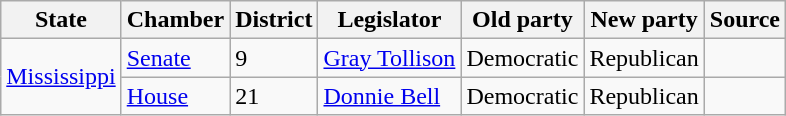<table class="wikitable">
<tr>
<th>State</th>
<th>Chamber</th>
<th>District</th>
<th>Legislator</th>
<th>Old party</th>
<th>New party</th>
<th>Source</th>
</tr>
<tr>
<td rowspan="2"><a href='#'>Mississippi</a></td>
<td><a href='#'>Senate</a></td>
<td>9</td>
<td><a href='#'>Gray Tollison</a></td>
<td>Democratic</td>
<td>Republican</td>
<td></td>
</tr>
<tr>
<td><a href='#'>House</a></td>
<td>21</td>
<td><a href='#'>Donnie Bell</a></td>
<td>Democratic</td>
<td>Republican</td>
<td></td>
</tr>
</table>
